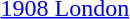<table>
<tr>
<td><a href='#'>1908 London</a><br></td>
<td></td>
<td></td>
<td></td>
</tr>
</table>
